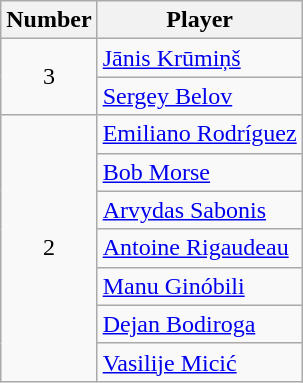<table class="wikitable sortable">
<tr>
<th>Number</th>
<th>Player</th>
</tr>
<tr>
<td rowspan=2 style="text-align:center;">3</td>
<td> <a href='#'>Jānis Krūmiņš</a></td>
</tr>
<tr>
<td> <a href='#'>Sergey Belov</a></td>
</tr>
<tr>
<td rowspan=7 style="text-align:center;">2</td>
<td> <a href='#'>Emiliano Rodríguez</a></td>
</tr>
<tr>
<td> <a href='#'>Bob Morse</a></td>
</tr>
<tr>
<td>  <a href='#'>Arvydas Sabonis</a></td>
</tr>
<tr>
<td> <a href='#'>Antoine Rigaudeau</a></td>
</tr>
<tr>
<td>  <a href='#'>Manu Ginóbili</a></td>
</tr>
<tr>
<td> <a href='#'>Dejan Bodiroga</a></td>
</tr>
<tr>
<td> <a href='#'>Vasilije Micić</a></td>
</tr>
</table>
